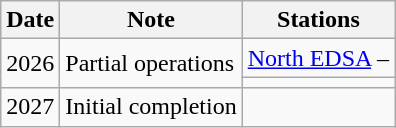<table class="wikitable">
<tr>
<th>Date</th>
<th>Note</th>
<th>Stations</th>
</tr>
<tr>
<td rowspan="2">2026</td>
<td rowspan="2">Partial operations</td>
<td><a href='#'>North EDSA</a> – </td>
</tr>
<tr>
<td></td>
</tr>
<tr>
<td>2027</td>
<td>Initial completion</td>
<td></td>
</tr>
</table>
